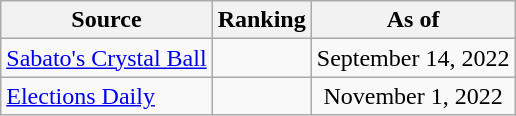<table class="wikitable" style="text-align:center">
<tr>
<th>Source</th>
<th>Ranking</th>
<th>As of</th>
</tr>
<tr>
<td align=left><a href='#'>Sabato's Crystal Ball</a></td>
<td></td>
<td>September 14, 2022</td>
</tr>
<tr>
<td align="left"><a href='#'>Elections Daily</a></td>
<td></td>
<td>November 1, 2022</td>
</tr>
</table>
